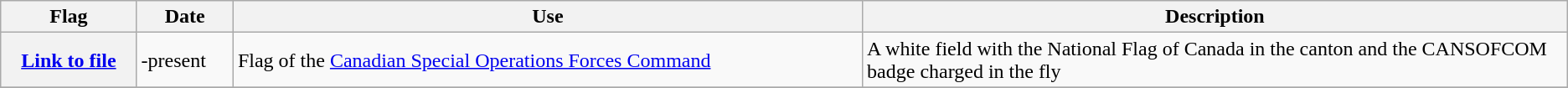<table class="wikitable">
<tr>
<th scope="col">Flag</th>
<th scope="col">Date</th>
<th scope="col">Use</th>
<th scope="col" style="width: 45%;">Description</th>
</tr>
<tr>
<th scope="row"><a href='#'>Link to file</a></th>
<td>-present</td>
<td>Flag of the <a href='#'>Canadian Special Operations Forces Command</a></td>
<td>A white field with the National Flag of Canada in the canton and the CANSOFCOM badge charged in the fly</td>
</tr>
<tr>
</tr>
</table>
